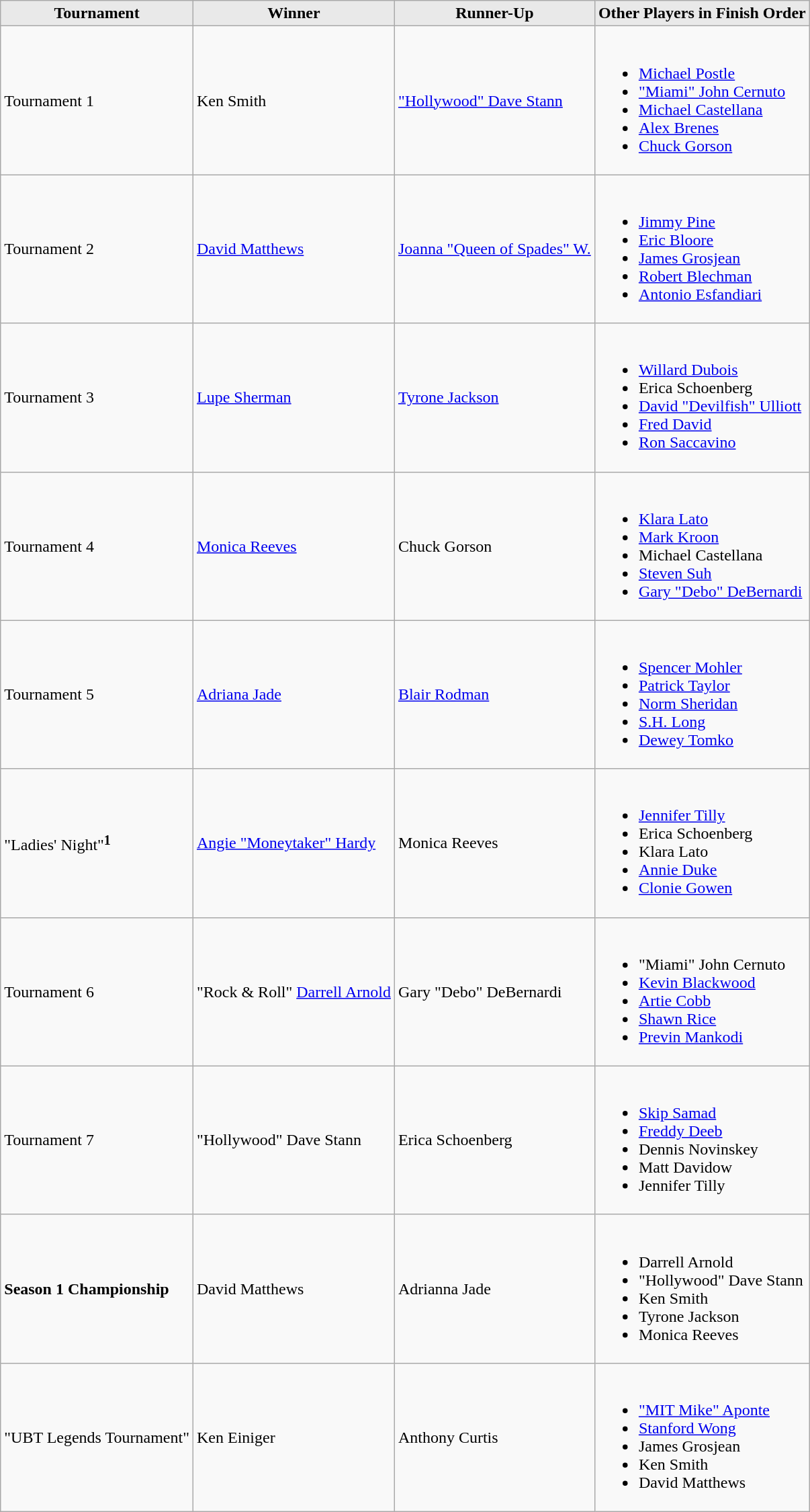<table class="wikitable">
<tr>
<th style="background: #E9E9E9;">Tournament</th>
<th style="background: #E9E9E9;">Winner</th>
<th style="background: #E9E9E9;">Runner-Up</th>
<th style="background: #E9E9E9;">Other Players in Finish Order</th>
</tr>
<tr>
<td>Tournament 1</td>
<td>Ken Smith</td>
<td><a href='#'>"Hollywood" Dave Stann</a></td>
<td><br><ul><li><a href='#'>Michael Postle</a></li><li><a href='#'>"Miami" John Cernuto</a></li><li><a href='#'>Michael Castellana</a></li><li><a href='#'>Alex Brenes</a></li><li><a href='#'>Chuck Gorson</a></li></ul></td>
</tr>
<tr>
<td>Tournament 2</td>
<td><a href='#'>David Matthews</a></td>
<td><a href='#'>Joanna "Queen of Spades" W.</a></td>
<td><br><ul><li><a href='#'>Jimmy Pine</a></li><li><a href='#'>Eric Bloore</a></li><li><a href='#'>James Grosjean</a></li><li><a href='#'>Robert Blechman</a></li><li><a href='#'>Antonio Esfandiari</a></li></ul></td>
</tr>
<tr>
<td>Tournament 3</td>
<td><a href='#'>Lupe Sherman</a></td>
<td><a href='#'>Tyrone Jackson</a></td>
<td><br><ul><li><a href='#'>Willard Dubois</a></li><li>Erica Schoenberg</li><li><a href='#'>David "Devilfish" Ulliott</a></li><li><a href='#'>Fred David</a></li><li><a href='#'>Ron Saccavino</a></li></ul></td>
</tr>
<tr>
<td>Tournament 4</td>
<td><a href='#'>Monica Reeves</a></td>
<td>Chuck Gorson</td>
<td><br><ul><li><a href='#'>Klara Lato</a></li><li><a href='#'>Mark Kroon</a></li><li>Michael Castellana</li><li><a href='#'>Steven Suh</a></li><li><a href='#'>Gary "Debo" DeBernardi</a></li></ul></td>
</tr>
<tr>
<td>Tournament 5</td>
<td><a href='#'>Adriana Jade</a></td>
<td><a href='#'>Blair Rodman</a></td>
<td><br><ul><li><a href='#'>Spencer Mohler</a></li><li><a href='#'>Patrick Taylor</a></li><li><a href='#'>Norm Sheridan</a></li><li><a href='#'>S.H. Long</a></li><li><a href='#'>Dewey Tomko</a></li></ul></td>
</tr>
<tr>
<td>"Ladies' Night"<span><sup><strong>1</strong></sup></span></td>
<td><a href='#'>Angie "Moneytaker" Hardy</a></td>
<td>Monica Reeves</td>
<td><br><ul><li><a href='#'>Jennifer Tilly</a></li><li>Erica Schoenberg</li><li>Klara Lato</li><li><a href='#'>Annie Duke</a></li><li><a href='#'>Clonie Gowen</a></li></ul></td>
</tr>
<tr>
<td>Tournament 6</td>
<td>"Rock & Roll" <a href='#'>Darrell Arnold</a></td>
<td>Gary "Debo" DeBernardi</td>
<td><br><ul><li>"Miami" John Cernuto</li><li><a href='#'>Kevin Blackwood</a></li><li><a href='#'>Artie Cobb</a></li><li><a href='#'>Shawn Rice</a></li><li><a href='#'>Previn Mankodi</a></li></ul></td>
</tr>
<tr>
<td>Tournament 7</td>
<td>"Hollywood" Dave Stann</td>
<td>Erica Schoenberg</td>
<td><br><ul><li><a href='#'>Skip Samad</a></li><li><a href='#'>Freddy Deeb</a></li><li>Dennis Novinskey</li><li>Matt Davidow</li><li>Jennifer Tilly</li></ul></td>
</tr>
<tr>
<td><strong>Season 1 Championship</strong></td>
<td>David Matthews</td>
<td>Adrianna Jade</td>
<td><br><ul><li>Darrell Arnold</li><li>"Hollywood" Dave Stann</li><li>Ken Smith</li><li>Tyrone Jackson</li><li>Monica Reeves</li></ul></td>
</tr>
<tr>
<td>"UBT Legends Tournament"</td>
<td>Ken Einiger</td>
<td>Anthony Curtis</td>
<td><br><ul><li><a href='#'>"MIT Mike" Aponte</a></li><li><a href='#'>Stanford Wong</a></li><li>James Grosjean</li><li>Ken Smith</li><li>David Matthews</li></ul></td>
</tr>
</table>
